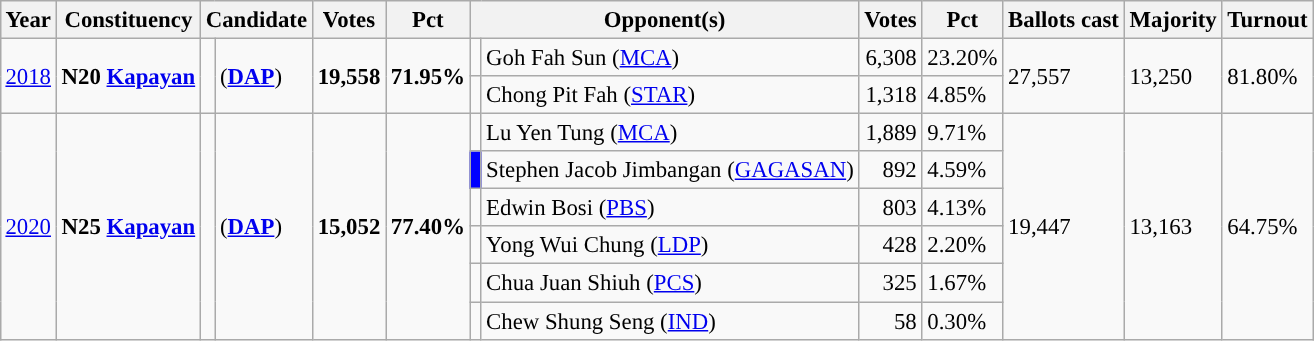<table class="wikitable" style="margin:0.5em ; font-size:95%">
<tr>
<th>Year</th>
<th>Constituency</th>
<th colspan=2>Candidate</th>
<th>Votes</th>
<th>Pct</th>
<th colspan=2>Opponent(s)</th>
<th>Votes</th>
<th>Pct</th>
<th>Ballots cast</th>
<th>Majority</th>
<th>Turnout</th>
</tr>
<tr>
<td rowspan=2><a href='#'>2018</a></td>
<td rowspan=2><strong>N20 <a href='#'>Kapayan</a></strong></td>
<td rowspan=2 ></td>
<td rowspan=2> (<a href='#'><strong>DAP</strong></a>)</td>
<td rowspan=2 align="right"><strong>19,558</strong></td>
<td rowspan=2><strong>71.95%</strong></td>
<td></td>
<td>Goh Fah Sun (<a href='#'>MCA</a>)</td>
<td align="right">6,308</td>
<td>23.20%</td>
<td rowspan=2>27,557</td>
<td rowspan=2>13,250</td>
<td rowspan=2>81.80%</td>
</tr>
<tr>
<td></td>
<td>Chong Pit Fah (<a href='#'>STAR</a>)</td>
<td align="right">1,318</td>
<td>4.85%</td>
</tr>
<tr>
<td rowspan=6><a href='#'>2020</a></td>
<td rowspan=6><strong>N25 <a href='#'>Kapayan</a></strong></td>
<td rowspan=6 ></td>
<td rowspan=6> (<a href='#'><strong>DAP</strong></a>)</td>
<td rowspan=6 align="right"><strong>15,052</strong></td>
<td rowspan=6><strong>77.40%</strong></td>
<td></td>
<td>Lu Yen Tung (<a href='#'>MCA</a>)</td>
<td align="right">1,889</td>
<td>9.71%</td>
<td rowspan=6>19,447</td>
<td rowspan=6>13,163</td>
<td rowspan=6>64.75%</td>
</tr>
<tr>
<td bgcolor=blue></td>
<td>Stephen Jacob Jimbangan (<a href='#'>GAGASAN</a>)</td>
<td align="right">892</td>
<td>4.59%</td>
</tr>
<tr>
<td></td>
<td>Edwin Bosi (<a href='#'>PBS</a>)</td>
<td align="right">803</td>
<td>4.13%</td>
</tr>
<tr>
<td></td>
<td>Yong Wui Chung (<a href='#'>LDP</a>)</td>
<td align="right">428</td>
<td>2.20%</td>
</tr>
<tr>
<td></td>
<td>Chua Juan Shiuh (<a href='#'>PCS</a>)</td>
<td align="right">325</td>
<td>1.67%</td>
</tr>
<tr>
<td></td>
<td>Chew Shung Seng (<a href='#'>IND</a>)</td>
<td align="right">58</td>
<td>0.30%</td>
</tr>
</table>
